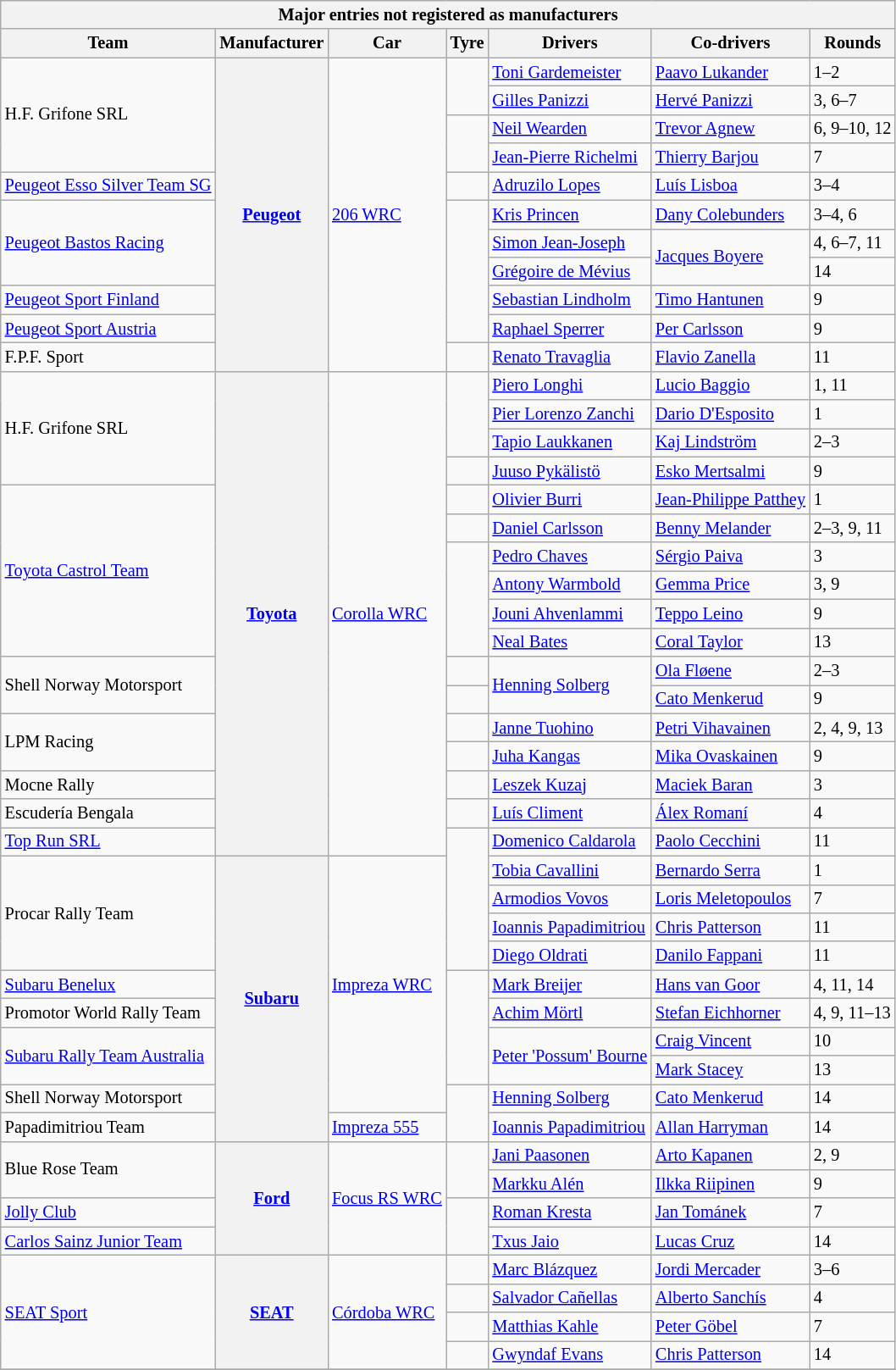<table class="wikitable" style="font-size: 85%">
<tr>
<th colspan="7">Major entries not registered as manufacturers</th>
</tr>
<tr>
<th>Team</th>
<th>Manufacturer</th>
<th>Car</th>
<th>Tyre</th>
<th>Drivers</th>
<th>Co-drivers</th>
<th>Rounds</th>
</tr>
<tr>
<td rowspan="4"> H.F. Grifone SRL</td>
<th rowspan="11"><a href='#'>Peugeot</a></th>
<td rowspan="11"><a href='#'>206 WRC</a></td>
<td rowspan=2 align=center></td>
<td> <a href='#'>Toni Gardemeister</a></td>
<td> <a href='#'>Paavo Lukander</a></td>
<td>1–2</td>
</tr>
<tr>
<td> <a href='#'>Gilles Panizzi</a></td>
<td> <a href='#'>Hervé Panizzi</a></td>
<td>3, 6–7</td>
</tr>
<tr>
<td rowspan=2 align=center></td>
<td> <a href='#'>Neil Wearden</a></td>
<td> <a href='#'>Trevor Agnew</a></td>
<td>6, 9–10, 12</td>
</tr>
<tr>
<td> <a href='#'>Jean-Pierre Richelmi</a></td>
<td> <a href='#'>Thierry Barjou</a></td>
<td>7</td>
</tr>
<tr>
<td nowrap=""> <a href='#'>Peugeot Esso Silver Team SG</a></td>
<td></td>
<td> <a href='#'>Adruzilo Lopes</a></td>
<td> <a href='#'>Luís Lisboa</a></td>
<td>3–4</td>
</tr>
<tr>
<td rowspan="3"> <a href='#'>Peugeot Bastos Racing</a></td>
<td rowspan=5 align=center></td>
<td> <a href='#'>Kris Princen</a></td>
<td> <a href='#'>Dany Colebunders</a></td>
<td>3–4, 6</td>
</tr>
<tr>
<td> <a href='#'>Simon Jean-Joseph</a></td>
<td rowspan="2"> <a href='#'>Jacques Boyere</a></td>
<td>4, 6–7, 11</td>
</tr>
<tr>
<td> <a href='#'>Grégoire de Mévius</a></td>
<td>14</td>
</tr>
<tr>
<td> <a href='#'>Peugeot Sport Finland</a></td>
<td> <a href='#'>Sebastian Lindholm</a></td>
<td> <a href='#'>Timo Hantunen</a></td>
<td>9</td>
</tr>
<tr>
<td> <a href='#'>Peugeot Sport Austria</a></td>
<td> <a href='#'>Raphael Sperrer</a></td>
<td> <a href='#'>Per Carlsson</a></td>
<td>9</td>
</tr>
<tr>
<td> F.P.F. Sport</td>
<td></td>
<td> <a href='#'>Renato Travaglia</a></td>
<td> <a href='#'>Flavio Zanella</a></td>
<td>11</td>
</tr>
<tr>
<td rowspan="4"> H.F. Grifone SRL</td>
<th rowspan="17"><a href='#'>Toyota</a></th>
<td rowspan="17"><a href='#'>Corolla WRC</a></td>
<td rowspan=3 align=center></td>
<td> <a href='#'>Piero Longhi</a></td>
<td> <a href='#'>Lucio Baggio</a></td>
<td>1, 11</td>
</tr>
<tr>
<td> <a href='#'>Pier Lorenzo Zanchi</a></td>
<td> <a href='#'>Dario D'Esposito</a></td>
<td>1</td>
</tr>
<tr>
<td> <a href='#'>Tapio Laukkanen</a></td>
<td> <a href='#'>Kaj Lindström</a></td>
<td>2–3</td>
</tr>
<tr>
<td rowspan=1></td>
<td> <a href='#'>Juuso Pykälistö</a></td>
<td> <a href='#'>Esko Mertsalmi</a></td>
<td>9</td>
</tr>
<tr>
<td rowspan="6"> <a href='#'>Toyota Castrol Team</a></td>
<td rowspan=1 align=center></td>
<td> <a href='#'>Olivier Burri</a></td>
<td> <a href='#'>Jean-Philippe Patthey</a></td>
<td>1</td>
</tr>
<tr>
<td></td>
<td> <a href='#'>Daniel Carlsson</a></td>
<td> <a href='#'>Benny Melander</a></td>
<td>2–3, 9, 11</td>
</tr>
<tr>
<td rowspan=4></td>
<td> <a href='#'>Pedro Chaves</a></td>
<td> <a href='#'>Sérgio Paiva</a></td>
<td>3</td>
</tr>
<tr>
<td> <a href='#'>Antony Warmbold</a></td>
<td> <a href='#'>Gemma Price</a></td>
<td>3, 9</td>
</tr>
<tr>
<td> <a href='#'>Jouni Ahvenlammi</a></td>
<td> <a href='#'>Teppo Leino</a></td>
<td>9</td>
</tr>
<tr>
<td> <a href='#'>Neal Bates</a></td>
<td> <a href='#'>Coral Taylor</a></td>
<td>13</td>
</tr>
<tr>
<td rowspan=2> Shell Norway Motorsport</td>
<td align="center"></td>
<td rowspan=2> <a href='#'>Henning Solberg</a></td>
<td> <a href='#'>Ola Fløene</a></td>
<td>2–3</td>
</tr>
<tr>
<td></td>
<td> <a href='#'>Cato Menkerud</a></td>
<td>9</td>
</tr>
<tr>
<td rowspan="2"> LPM Racing</td>
<td></td>
<td> <a href='#'>Janne Tuohino</a></td>
<td> <a href='#'>Petri Vihavainen</a></td>
<td>2, 4, 9, 13</td>
</tr>
<tr>
<td></td>
<td> <a href='#'>Juha Kangas</a></td>
<td> <a href='#'>Mika Ovaskainen</a></td>
<td>9</td>
</tr>
<tr>
<td> Mocne Rally</td>
<td rowspan=1></td>
<td> <a href='#'>Leszek Kuzaj</a></td>
<td> <a href='#'>Maciek Baran</a></td>
<td>3</td>
</tr>
<tr>
<td> Escudería Bengala</td>
<td rowspan=1 align=center></td>
<td> <a href='#'>Luís Climent</a></td>
<td> <a href='#'>Álex Romaní</a></td>
<td>4</td>
</tr>
<tr>
<td> <a href='#'>Top Run SRL</a></td>
<td rowspan=5></td>
<td> <a href='#'>Domenico Caldarola</a></td>
<td> <a href='#'>Paolo Cecchini</a></td>
<td>11</td>
</tr>
<tr>
<td rowspan="4"> Procar Rally Team</td>
<th rowspan="10"><a href='#'>Subaru</a></th>
<td rowspan="9"><a href='#'>Impreza WRC</a></td>
<td> <a href='#'>Tobia Cavallini</a></td>
<td> <a href='#'>Bernardo Serra</a></td>
<td>1</td>
</tr>
<tr>
<td> <a href='#'>Armodios Vovos</a></td>
<td> <a href='#'>Loris Meletopoulos</a></td>
<td>7</td>
</tr>
<tr>
<td> <a href='#'>Ioannis Papadimitriou</a></td>
<td> <a href='#'>Chris Patterson</a></td>
<td>11</td>
</tr>
<tr>
<td> <a href='#'>Diego Oldrati</a></td>
<td> <a href='#'>Danilo Fappani</a></td>
<td>11</td>
</tr>
<tr>
<td> <a href='#'>Subaru Benelux</a></td>
<td rowspan=4 align=center></td>
<td> <a href='#'>Mark Breijer</a></td>
<td> <a href='#'>Hans van Goor</a></td>
<td>4, 11, 14</td>
</tr>
<tr>
<td> Promotor World Rally Team</td>
<td> <a href='#'>Achim Mörtl</a></td>
<td> <a href='#'>Stefan Eichhorner</a></td>
<td>4, 9, 11–13</td>
</tr>
<tr>
<td rowspan="2"> <a href='#'>Subaru Rally Team Australia</a></td>
<td rowspan="2" nowrap> <a href='#'>Peter 'Possum' Bourne</a></td>
<td> <a href='#'>Craig Vincent</a></td>
<td>10</td>
</tr>
<tr>
<td> <a href='#'>Mark Stacey</a></td>
<td>13</td>
</tr>
<tr>
<td> Shell Norway Motorsport</td>
<td rowspan=2 align=center></td>
<td> <a href='#'>Henning Solberg</a></td>
<td> <a href='#'>Cato Menkerud</a></td>
<td>14</td>
</tr>
<tr>
<td> Papadimitriou Team</td>
<td><a href='#'>Impreza 555</a></td>
<td> <a href='#'>Ioannis Papadimitriou</a></td>
<td> <a href='#'>Allan Harryman</a></td>
<td>14</td>
</tr>
<tr>
<td rowspan="2"> Blue Rose Team</td>
<th rowspan="4"><a href='#'>Ford</a></th>
<td rowspan="4"><a href='#'>Focus RS WRC</a></td>
<td rowspan=2 align=center></td>
<td> <a href='#'>Jani Paasonen</a></td>
<td> <a href='#'>Arto Kapanen</a></td>
<td>2, 9</td>
</tr>
<tr>
<td> <a href='#'>Markku Alén</a></td>
<td> <a href='#'>Ilkka Riipinen</a></td>
<td>9</td>
</tr>
<tr>
<td> <a href='#'>Jolly Club</a></td>
<td rowspan=2></td>
<td> <a href='#'>Roman Kresta</a></td>
<td> <a href='#'>Jan Tománek</a></td>
<td>7</td>
</tr>
<tr>
<td> <a href='#'>Carlos Sainz Junior Team</a></td>
<td> <a href='#'>Txus Jaio</a></td>
<td> <a href='#'>Lucas Cruz</a></td>
<td>14</td>
</tr>
<tr>
<td rowspan="4"> <a href='#'>SEAT Sport</a></td>
<th rowspan="4"><a href='#'>SEAT</a></th>
<td rowspan="4"><a href='#'>Córdoba WRC</a></td>
<td rowspan=1></td>
<td> <a href='#'>Marc Blázquez</a></td>
<td> <a href='#'>Jordi Mercader</a></td>
<td>3–6</td>
</tr>
<tr>
<td rowspan=1 align=center></td>
<td> <a href='#'>Salvador Cañellas</a></td>
<td> <a href='#'>Alberto Sanchís</a></td>
<td>4</td>
</tr>
<tr>
<td rowspan=1 align=center></td>
<td> <a href='#'>Matthias Kahle</a></td>
<td> <a href='#'>Peter Göbel</a></td>
<td>7</td>
</tr>
<tr>
<td align=center></td>
<td> <a href='#'>Gwyndaf Evans</a></td>
<td> <a href='#'>Chris Patterson</a></td>
<td>14</td>
</tr>
<tr>
</tr>
</table>
